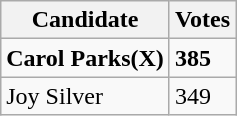<table class="wikitable">
<tr>
<th>Candidate</th>
<th>Votes</th>
</tr>
<tr>
<td><strong>Carol Parks(X)</strong></td>
<td><strong>385</strong></td>
</tr>
<tr>
<td>Joy Silver</td>
<td>349</td>
</tr>
</table>
